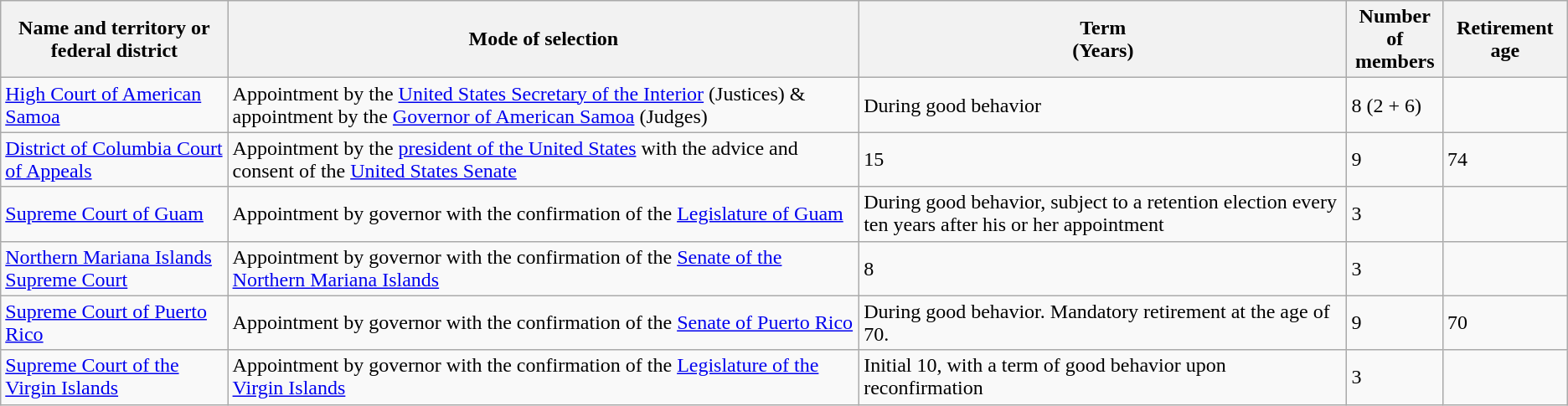<table class="wikitable sortable">
<tr>
<th>Name and territory or federal district</th>
<th>Mode of selection</th>
<th>Term<br>(Years)</th>
<th>Number of<br>members</th>
<th>Retirement age</th>
</tr>
<tr>
<td><a href='#'>High Court of American Samoa</a></td>
<td>Appointment by the <a href='#'>United States Secretary of the Interior</a> (Justices) & appointment by the <a href='#'>Governor of American Samoa</a> (Judges)</td>
<td>During good behavior</td>
<td>8 (2 + 6)</td>
<td></td>
</tr>
<tr>
<td><a href='#'>District of Columbia Court of Appeals</a></td>
<td>Appointment by the <a href='#'>president of the United States</a> with the advice and consent of the <a href='#'>United States Senate</a></td>
<td>15</td>
<td>9</td>
<td>74</td>
</tr>
<tr>
<td><a href='#'>Supreme Court of Guam</a></td>
<td>Appointment by governor with the confirmation of the <a href='#'>Legislature of Guam</a></td>
<td>During good behavior, subject to a retention election every ten years after his or her appointment</td>
<td>3</td>
<td></td>
</tr>
<tr>
<td><a href='#'>Northern Mariana Islands Supreme Court</a></td>
<td>Appointment by governor with the confirmation of the <a href='#'>Senate of the Northern Mariana Islands</a></td>
<td>8</td>
<td>3</td>
<td></td>
</tr>
<tr>
<td><a href='#'>Supreme Court of Puerto Rico</a></td>
<td>Appointment by governor with the confirmation of the <a href='#'>Senate of Puerto Rico</a></td>
<td>During good behavior. Mandatory retirement at the age of 70.</td>
<td>9</td>
<td>70</td>
</tr>
<tr>
<td><a href='#'>Supreme Court of the Virgin Islands</a></td>
<td>Appointment by governor with the confirmation of the <a href='#'>Legislature of the Virgin Islands</a></td>
<td>Initial 10, with a term of good behavior upon reconfirmation</td>
<td>3</td>
<td></td>
</tr>
</table>
